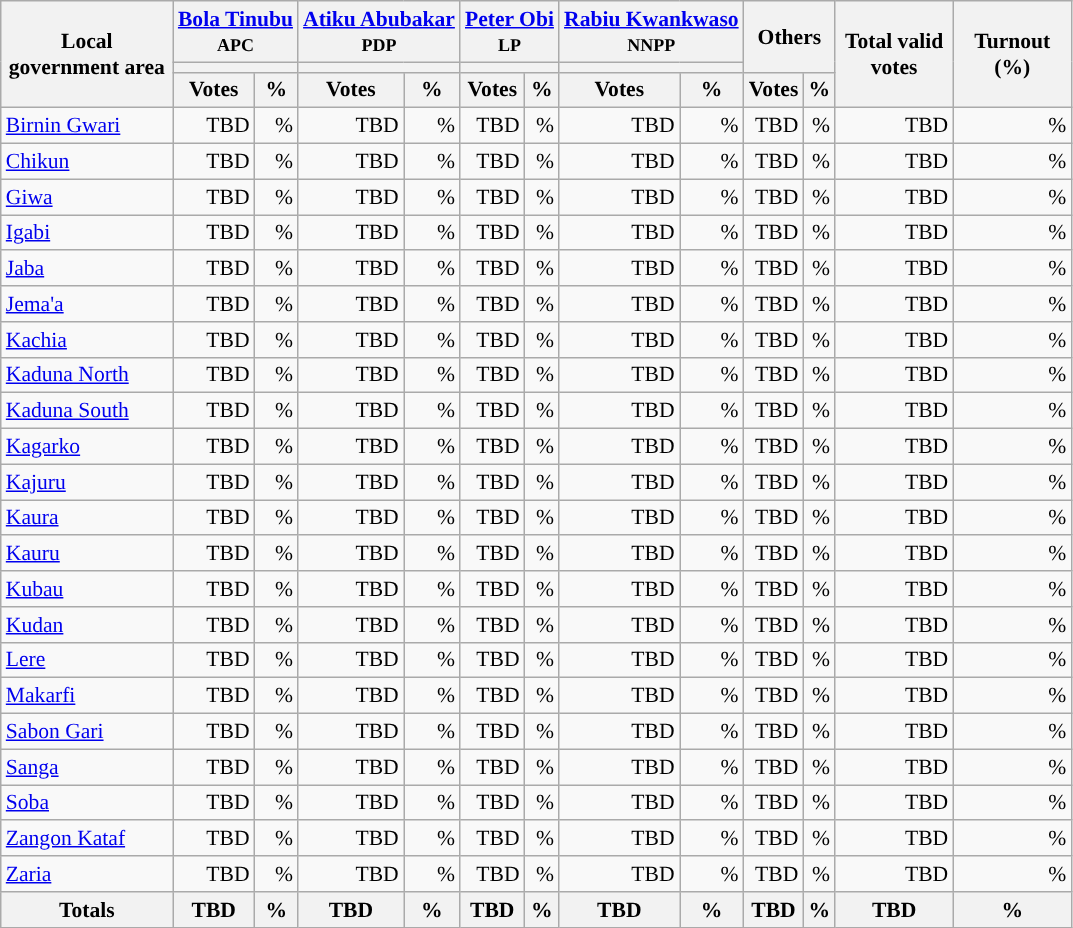<table class="wikitable sortable" style="text-align:right; font-size:90%">
<tr>
<th rowspan="3" style="max-width:7.5em;">Local government area</th>
<th colspan="2"><a href='#'>Bola Tinubu</a><br><small>APC</small></th>
<th colspan="2"><a href='#'>Atiku Abubakar</a><br><small>PDP</small></th>
<th colspan="2"><a href='#'>Peter Obi</a><br><small>LP</small></th>
<th colspan="2"><a href='#'>Rabiu Kwankwaso</a><br><small>NNPP</small></th>
<th colspan="2" rowspan="2">Others</th>
<th rowspan="3" style="max-width:5em;">Total valid votes</th>
<th rowspan="3" style="max-width:5em;">Turnout (%)</th>
</tr>
<tr>
<th colspan=2 style="background-color:"></th>
<th colspan=2 style="background-color:"></th>
<th colspan=2 style="background-color:"></th>
<th colspan=2 style="background-color:"></th>
</tr>
<tr>
<th>Votes</th>
<th>%</th>
<th>Votes</th>
<th>%</th>
<th>Votes</th>
<th>%</th>
<th>Votes</th>
<th>%</th>
<th>Votes</th>
<th>%</th>
</tr>
<tr style="background-color:#">
<td style="text-align:left;"><a href='#'>Birnin Gwari</a></td>
<td>TBD</td>
<td>%</td>
<td>TBD</td>
<td>%</td>
<td>TBD</td>
<td>%</td>
<td>TBD</td>
<td>%</td>
<td>TBD</td>
<td>%</td>
<td>TBD</td>
<td>%</td>
</tr>
<tr style="background-color:#">
<td style="text-align:left;"><a href='#'>Chikun</a></td>
<td>TBD</td>
<td>%</td>
<td>TBD</td>
<td>%</td>
<td>TBD</td>
<td>%</td>
<td>TBD</td>
<td>%</td>
<td>TBD</td>
<td>%</td>
<td>TBD</td>
<td>%</td>
</tr>
<tr style="background-color:#">
<td style="text-align:left;"><a href='#'>Giwa</a></td>
<td>TBD</td>
<td>%</td>
<td>TBD</td>
<td>%</td>
<td>TBD</td>
<td>%</td>
<td>TBD</td>
<td>%</td>
<td>TBD</td>
<td>%</td>
<td>TBD</td>
<td>%</td>
</tr>
<tr style="background-color:#">
<td style="text-align:left;"><a href='#'>Igabi</a></td>
<td>TBD</td>
<td>%</td>
<td>TBD</td>
<td>%</td>
<td>TBD</td>
<td>%</td>
<td>TBD</td>
<td>%</td>
<td>TBD</td>
<td>%</td>
<td>TBD</td>
<td>%</td>
</tr>
<tr style="background-color:#">
<td style="text-align:left;"><a href='#'>Jaba</a></td>
<td>TBD</td>
<td>%</td>
<td>TBD</td>
<td>%</td>
<td>TBD</td>
<td>%</td>
<td>TBD</td>
<td>%</td>
<td>TBD</td>
<td>%</td>
<td>TBD</td>
<td>%</td>
</tr>
<tr style="background-color:#">
<td style="text-align:left;"><a href='#'>Jema'a</a></td>
<td>TBD</td>
<td>%</td>
<td>TBD</td>
<td>%</td>
<td>TBD</td>
<td>%</td>
<td>TBD</td>
<td>%</td>
<td>TBD</td>
<td>%</td>
<td>TBD</td>
<td>%</td>
</tr>
<tr style="background-color:#">
<td style="text-align:left;"><a href='#'>Kachia</a></td>
<td>TBD</td>
<td>%</td>
<td>TBD</td>
<td>%</td>
<td>TBD</td>
<td>%</td>
<td>TBD</td>
<td>%</td>
<td>TBD</td>
<td>%</td>
<td>TBD</td>
<td>%</td>
</tr>
<tr style="background-color:#">
<td style="text-align:left;"><a href='#'>Kaduna North</a></td>
<td>TBD</td>
<td>%</td>
<td>TBD</td>
<td>%</td>
<td>TBD</td>
<td>%</td>
<td>TBD</td>
<td>%</td>
<td>TBD</td>
<td>%</td>
<td>TBD</td>
<td>%</td>
</tr>
<tr style="background-color:#">
<td style="text-align:left;"><a href='#'>Kaduna South</a></td>
<td>TBD</td>
<td>%</td>
<td>TBD</td>
<td>%</td>
<td>TBD</td>
<td>%</td>
<td>TBD</td>
<td>%</td>
<td>TBD</td>
<td>%</td>
<td>TBD</td>
<td>%</td>
</tr>
<tr style="background-color:#">
<td style="text-align:left;"><a href='#'>Kagarko</a></td>
<td>TBD</td>
<td>%</td>
<td>TBD</td>
<td>%</td>
<td>TBD</td>
<td>%</td>
<td>TBD</td>
<td>%</td>
<td>TBD</td>
<td>%</td>
<td>TBD</td>
<td>%</td>
</tr>
<tr style="background-color:#">
<td style="text-align:left;"><a href='#'>Kajuru</a></td>
<td>TBD</td>
<td>%</td>
<td>TBD</td>
<td>%</td>
<td>TBD</td>
<td>%</td>
<td>TBD</td>
<td>%</td>
<td>TBD</td>
<td>%</td>
<td>TBD</td>
<td>%</td>
</tr>
<tr style="background-color:#">
<td style="text-align:left;"><a href='#'>Kaura</a></td>
<td>TBD</td>
<td>%</td>
<td>TBD</td>
<td>%</td>
<td>TBD</td>
<td>%</td>
<td>TBD</td>
<td>%</td>
<td>TBD</td>
<td>%</td>
<td>TBD</td>
<td>%</td>
</tr>
<tr style="background-color:#">
<td style="text-align:left;"><a href='#'>Kauru</a></td>
<td>TBD</td>
<td>%</td>
<td>TBD</td>
<td>%</td>
<td>TBD</td>
<td>%</td>
<td>TBD</td>
<td>%</td>
<td>TBD</td>
<td>%</td>
<td>TBD</td>
<td>%</td>
</tr>
<tr style="background-color:#">
<td style="text-align:left;"><a href='#'>Kubau</a></td>
<td>TBD</td>
<td>%</td>
<td>TBD</td>
<td>%</td>
<td>TBD</td>
<td>%</td>
<td>TBD</td>
<td>%</td>
<td>TBD</td>
<td>%</td>
<td>TBD</td>
<td>%</td>
</tr>
<tr style="background-color:#">
<td style="text-align:left;"><a href='#'>Kudan</a></td>
<td>TBD</td>
<td>%</td>
<td>TBD</td>
<td>%</td>
<td>TBD</td>
<td>%</td>
<td>TBD</td>
<td>%</td>
<td>TBD</td>
<td>%</td>
<td>TBD</td>
<td>%</td>
</tr>
<tr style="background-color:#">
<td style="text-align:left;"><a href='#'>Lere</a></td>
<td>TBD</td>
<td>%</td>
<td>TBD</td>
<td>%</td>
<td>TBD</td>
<td>%</td>
<td>TBD</td>
<td>%</td>
<td>TBD</td>
<td>%</td>
<td>TBD</td>
<td>%</td>
</tr>
<tr style="background-color:#">
<td style="text-align:left;"><a href='#'>Makarfi</a></td>
<td>TBD</td>
<td>%</td>
<td>TBD</td>
<td>%</td>
<td>TBD</td>
<td>%</td>
<td>TBD</td>
<td>%</td>
<td>TBD</td>
<td>%</td>
<td>TBD</td>
<td>%</td>
</tr>
<tr style="background-color:#">
<td style="text-align:left;"><a href='#'>Sabon Gari</a></td>
<td>TBD</td>
<td>%</td>
<td>TBD</td>
<td>%</td>
<td>TBD</td>
<td>%</td>
<td>TBD</td>
<td>%</td>
<td>TBD</td>
<td>%</td>
<td>TBD</td>
<td>%</td>
</tr>
<tr style="background-color:#">
<td style="text-align:left;"><a href='#'>Sanga</a></td>
<td>TBD</td>
<td>%</td>
<td>TBD</td>
<td>%</td>
<td>TBD</td>
<td>%</td>
<td>TBD</td>
<td>%</td>
<td>TBD</td>
<td>%</td>
<td>TBD</td>
<td>%</td>
</tr>
<tr style="background-color:#">
<td style="text-align:left;"><a href='#'>Soba</a></td>
<td>TBD</td>
<td>%</td>
<td>TBD</td>
<td>%</td>
<td>TBD</td>
<td>%</td>
<td>TBD</td>
<td>%</td>
<td>TBD</td>
<td>%</td>
<td>TBD</td>
<td>%</td>
</tr>
<tr style="background-color:#">
<td style="text-align:left;"><a href='#'>Zangon Kataf</a></td>
<td>TBD</td>
<td>%</td>
<td>TBD</td>
<td>%</td>
<td>TBD</td>
<td>%</td>
<td>TBD</td>
<td>%</td>
<td>TBD</td>
<td>%</td>
<td>TBD</td>
<td>%</td>
</tr>
<tr style="background-color:#">
<td style="text-align:left;"><a href='#'>Zaria</a></td>
<td>TBD</td>
<td>%</td>
<td>TBD</td>
<td>%</td>
<td>TBD</td>
<td>%</td>
<td>TBD</td>
<td>%</td>
<td>TBD</td>
<td>%</td>
<td>TBD</td>
<td>%</td>
</tr>
<tr>
<th>Totals</th>
<th>TBD</th>
<th>%</th>
<th>TBD</th>
<th>%</th>
<th>TBD</th>
<th>%</th>
<th>TBD</th>
<th>%</th>
<th>TBD</th>
<th>%</th>
<th>TBD</th>
<th>%</th>
</tr>
</table>
